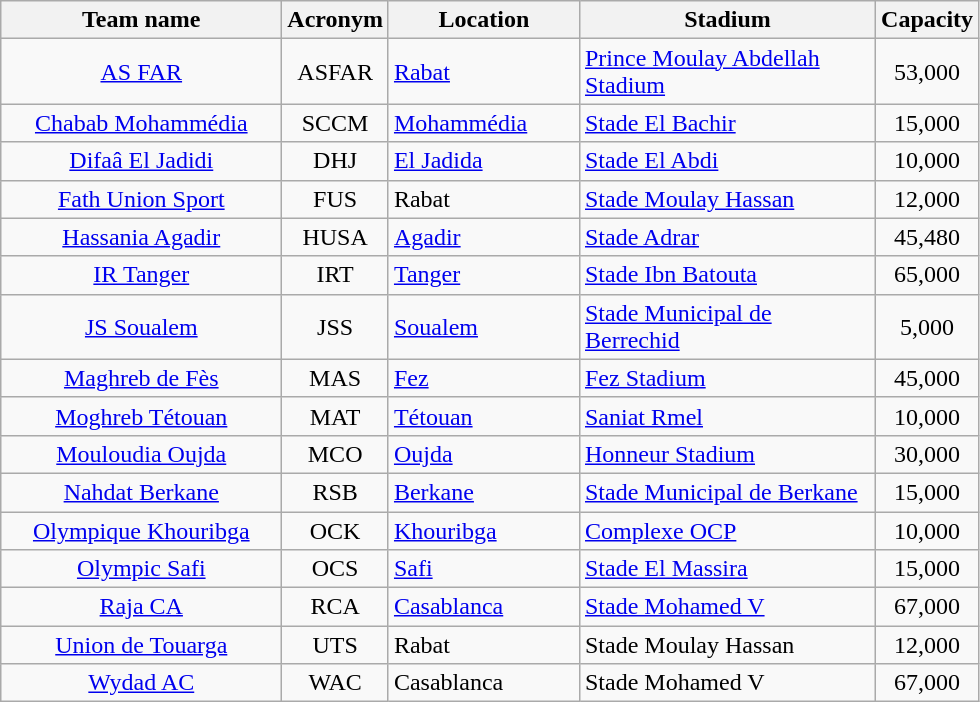<table class="wikitable sortable">
<tr>
<th width="180px">Team name</th>
<th width="45px">Acronym</th>
<th width="120px">Location</th>
<th width="190px">Stadium</th>
<th>Capacity</th>
</tr>
<tr>
<td align="center"><a href='#'>AS FAR</a></td>
<td align="center">ASFAR</td>
<td><a href='#'>Rabat</a></td>
<td><a href='#'>Prince Moulay Abdellah Stadium</a></td>
<td align="center">53,000</td>
</tr>
<tr>
<td align="center"><a href='#'>Chabab Mohammédia</a></td>
<td align="center">SCCM</td>
<td><a href='#'>Mohammédia</a></td>
<td><a href='#'>Stade El Bachir</a></td>
<td align="center">15,000</td>
</tr>
<tr>
<td align="center"><a href='#'>Difaâ El Jadidi</a></td>
<td align="center">DHJ</td>
<td><a href='#'>El Jadida</a></td>
<td><a href='#'>Stade El Abdi</a></td>
<td align="center">10,000</td>
</tr>
<tr>
<td align="center"><a href='#'>Fath Union Sport</a></td>
<td align="center">FUS</td>
<td>Rabat</td>
<td><a href='#'>Stade Moulay Hassan</a></td>
<td align="center">12,000</td>
</tr>
<tr>
<td align="center"><a href='#'>Hassania Agadir</a></td>
<td align="center">HUSA</td>
<td><a href='#'>Agadir</a></td>
<td><a href='#'>Stade Adrar</a></td>
<td align="center">45,480</td>
</tr>
<tr>
<td align="center"><a href='#'>IR Tanger</a></td>
<td align="center">IRT</td>
<td><a href='#'>Tanger</a></td>
<td><a href='#'>Stade Ibn Batouta</a></td>
<td align="center">65,000</td>
</tr>
<tr>
<td align="center"><a href='#'>JS Soualem</a></td>
<td align="center">JSS</td>
<td><a href='#'>Soualem</a></td>
<td><a href='#'>Stade Municipal de Berrechid</a></td>
<td align="center">5,000</td>
</tr>
<tr>
<td align="center"><a href='#'>Maghreb de Fès</a></td>
<td align="center">MAS</td>
<td><a href='#'>Fez</a></td>
<td><a href='#'>Fez Stadium</a></td>
<td align="center">45,000</td>
</tr>
<tr>
<td align="center"><a href='#'>Moghreb Tétouan</a></td>
<td align="center">MAT</td>
<td><a href='#'>Tétouan</a></td>
<td><a href='#'>Saniat Rmel</a></td>
<td align="center">10,000</td>
</tr>
<tr>
<td align="center"><a href='#'>Mouloudia Oujda</a></td>
<td align="center">MCO</td>
<td><a href='#'>Oujda</a></td>
<td><a href='#'>Honneur Stadium</a></td>
<td align="center">30,000</td>
</tr>
<tr>
<td align="center"><a href='#'>Nahdat Berkane</a></td>
<td align="center">RSB</td>
<td><a href='#'>Berkane</a></td>
<td><a href='#'>Stade Municipal de Berkane</a></td>
<td align="center">15,000</td>
</tr>
<tr>
<td align="center"><a href='#'>Olympique Khouribga</a></td>
<td align="center">OCK</td>
<td><a href='#'>Khouribga</a></td>
<td><a href='#'>Complexe OCP</a></td>
<td align="center">10,000</td>
</tr>
<tr>
<td align="center"><a href='#'>Olympic Safi</a></td>
<td align="center">OCS</td>
<td><a href='#'>Safi</a></td>
<td><a href='#'>Stade El Massira</a></td>
<td align="center">15,000</td>
</tr>
<tr>
<td align="center"><a href='#'>Raja CA</a></td>
<td align="center">RCA</td>
<td><a href='#'>Casablanca</a></td>
<td><a href='#'>Stade Mohamed V</a></td>
<td align="center">67,000</td>
</tr>
<tr>
<td align="center"><a href='#'>Union de Touarga</a></td>
<td align="center">UTS</td>
<td>Rabat</td>
<td>Stade Moulay Hassan</td>
<td align="center">12,000</td>
</tr>
<tr>
<td align="center"><a href='#'>Wydad AC</a></td>
<td align="center">WAC</td>
<td>Casablanca</td>
<td>Stade Mohamed V</td>
<td align="center">67,000</td>
</tr>
</table>
